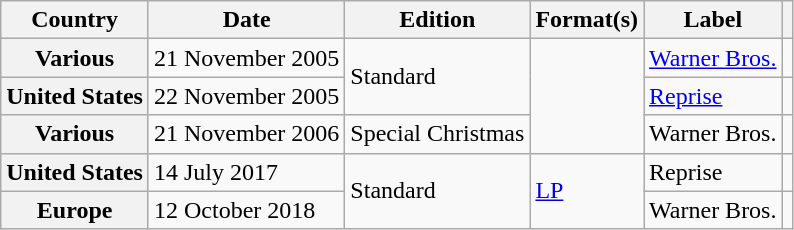<table class="wikitable plainrowheaders">
<tr>
<th scope="col">Country</th>
<th scope="col">Date</th>
<th scope="col">Edition</th>
<th scope="col">Format(s)</th>
<th scope="col">Label</th>
<th scope="col"></th>
</tr>
<tr>
<th scope="row">Various</th>
<td>21 November 2005</td>
<td rowspan="2">Standard</td>
<td rowspan="3"></td>
<td><a href='#'>Warner Bros.</a></td>
<td></td>
</tr>
<tr>
<th scope="row">United States</th>
<td>22 November 2005</td>
<td><a href='#'>Reprise</a></td>
<td></td>
</tr>
<tr>
<th scope="row">Various</th>
<td>21 November 2006</td>
<td>Special Christmas</td>
<td>Warner Bros.</td>
<td></td>
</tr>
<tr>
<th scope="row">United States</th>
<td>14 July 2017</td>
<td rowspan="2">Standard</td>
<td rowspan="2"><a href='#'>LP</a></td>
<td>Reprise</td>
<td></td>
</tr>
<tr>
<th scope="row">Europe</th>
<td>12 October 2018</td>
<td>Warner Bros.</td>
<td></td>
</tr>
</table>
